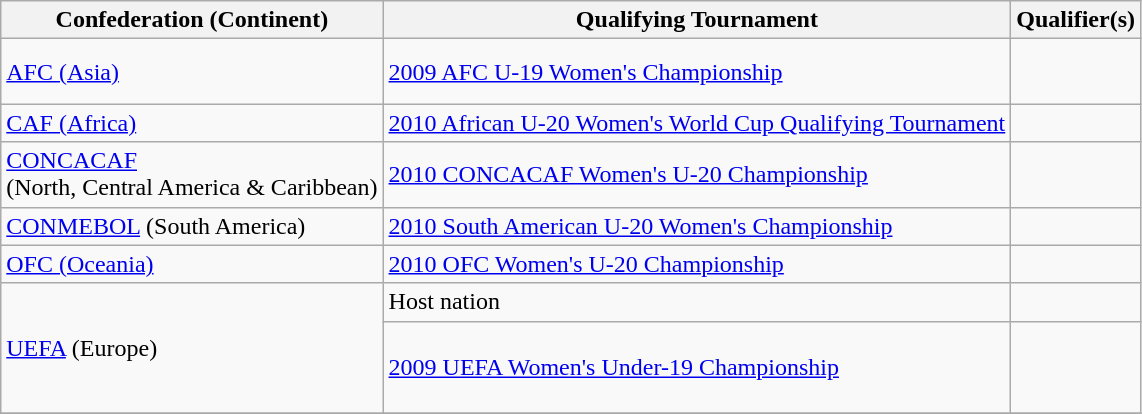<table class=wikitable>
<tr>
<th>Confederation (Continent)</th>
<th>Qualifying Tournament</th>
<th>Qualifier(s)</th>
</tr>
<tr>
<td><a href='#'>AFC (Asia)</a></td>
<td><a href='#'>2009 AFC U-19 Women's Championship</a></td>
<td><br><br></td>
</tr>
<tr>
<td><a href='#'>CAF (Africa)</a></td>
<td><a href='#'>2010 African U-20 Women's World Cup Qualifying Tournament</a></td>
<td><br></td>
</tr>
<tr>
<td><a href='#'>CONCACAF</a><br>(North, Central America & Caribbean)</td>
<td><a href='#'>2010 CONCACAF Women's U-20 Championship</a></td>
<td><br><br></td>
</tr>
<tr>
<td><a href='#'>CONMEBOL</a> (South America)</td>
<td><a href='#'>2010 South American U-20 Women's Championship</a></td>
<td> <br></td>
</tr>
<tr>
<td><a href='#'>OFC (Oceania)</a></td>
<td><a href='#'>2010 OFC Women's U-20 Championship</a></td>
<td></td>
</tr>
<tr>
<td rowspan=2><a href='#'>UEFA</a> (Europe)</td>
<td>Host nation</td>
<td></td>
</tr>
<tr>
<td><a href='#'>2009 UEFA Women's Under-19 Championship</a></td>
<td><br><br><br></td>
</tr>
<tr>
</tr>
</table>
